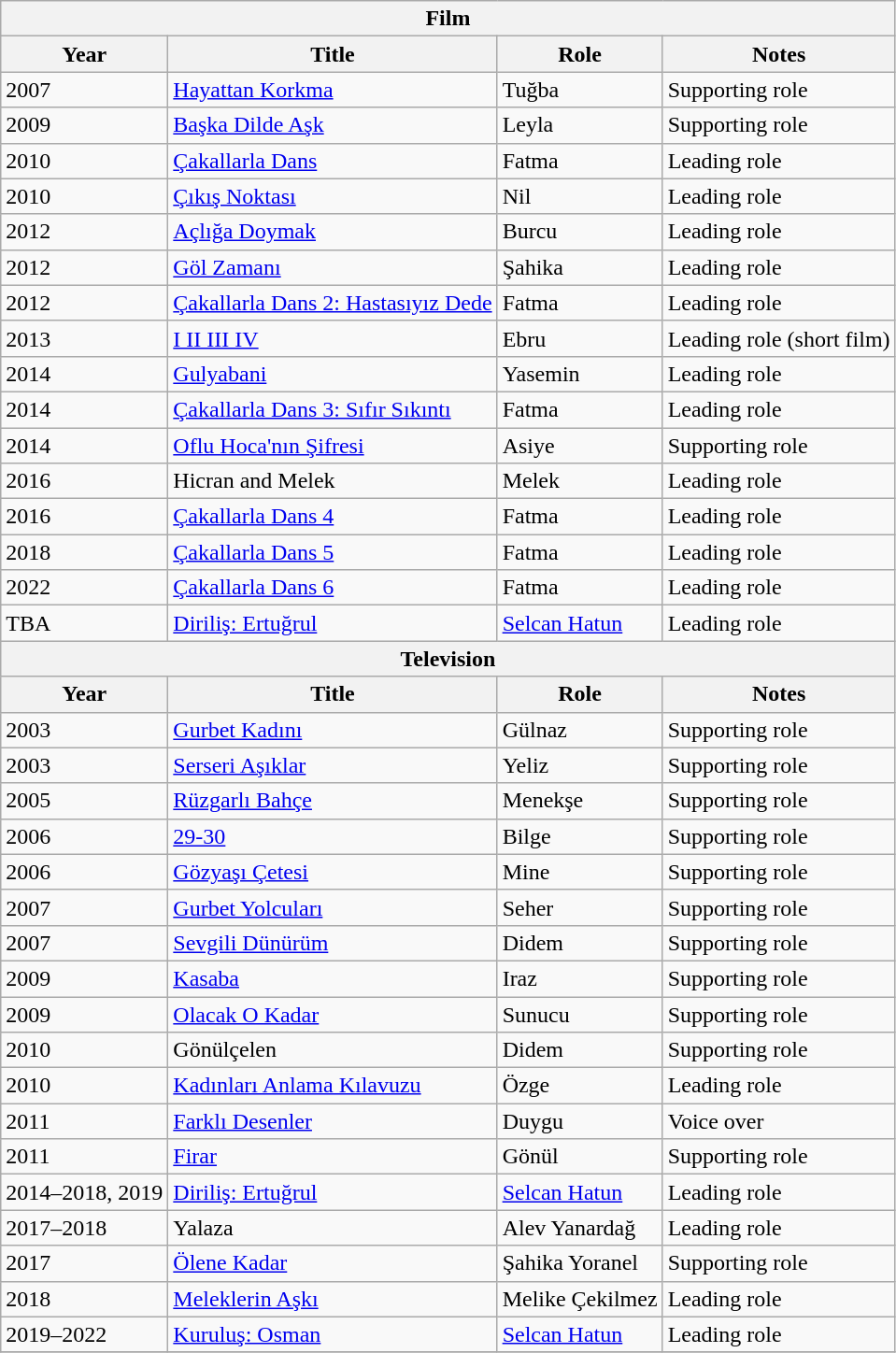<table class="wikitable">
<tr>
<th colspan="4">Film</th>
</tr>
<tr>
<th>Year</th>
<th>Title</th>
<th>Role</th>
<th>Notes</th>
</tr>
<tr>
<td>2007</td>
<td><a href='#'>Hayattan Korkma</a></td>
<td>Tuğba</td>
<td>Supporting role</td>
</tr>
<tr>
<td>2009</td>
<td><a href='#'>Başka Dilde Aşk</a></td>
<td>Leyla</td>
<td>Supporting role</td>
</tr>
<tr>
<td>2010</td>
<td><a href='#'>Çakallarla Dans</a></td>
<td>Fatma</td>
<td>Leading role</td>
</tr>
<tr>
<td>2010</td>
<td><a href='#'>Çıkış Noktası</a></td>
<td>Nil</td>
<td>Leading role</td>
</tr>
<tr>
<td>2012</td>
<td><a href='#'>Açlığa Doymak</a></td>
<td>Burcu</td>
<td>Leading role</td>
</tr>
<tr>
<td>2012</td>
<td><a href='#'>Göl Zamanı</a></td>
<td>Şahika</td>
<td>Leading role</td>
</tr>
<tr>
<td>2012</td>
<td><a href='#'>Çakallarla Dans 2: Hastasıyız Dede</a></td>
<td>Fatma</td>
<td>Leading role</td>
</tr>
<tr>
<td>2013</td>
<td><a href='#'>I II III IV</a></td>
<td>Ebru</td>
<td>Leading role (short film)</td>
</tr>
<tr>
<td>2014</td>
<td><a href='#'>Gulyabani</a></td>
<td>Yasemin</td>
<td>Leading role</td>
</tr>
<tr>
<td>2014</td>
<td><a href='#'>Çakallarla Dans 3: Sıfır Sıkıntı</a></td>
<td>Fatma</td>
<td>Leading role</td>
</tr>
<tr>
<td>2014</td>
<td><a href='#'>Oflu Hoca'nın Şifresi</a></td>
<td>Asiye</td>
<td>Supporting role</td>
</tr>
<tr>
<td>2016</td>
<td>Hicran and Melek</td>
<td>Melek</td>
<td>Leading role</td>
</tr>
<tr>
<td>2016</td>
<td><a href='#'>Çakallarla Dans 4</a></td>
<td>Fatma</td>
<td>Leading role</td>
</tr>
<tr>
<td>2018</td>
<td><a href='#'>Çakallarla Dans 5</a></td>
<td>Fatma</td>
<td>Leading role</td>
</tr>
<tr>
<td>2022</td>
<td><a href='#'>Çakallarla Dans 6</a></td>
<td>Fatma</td>
<td>Leading role</td>
</tr>
<tr>
<td>TBA</td>
<td><a href='#'>Diriliş: Ertuğrul</a></td>
<td><a href='#'>Selcan Hatun</a></td>
<td>Leading role</td>
</tr>
<tr>
<th colspan="4">Television</th>
</tr>
<tr>
<th>Year</th>
<th>Title</th>
<th>Role</th>
<th>Notes</th>
</tr>
<tr>
<td>2003</td>
<td><a href='#'>Gurbet Kadını</a></td>
<td>Gülnaz</td>
<td>Supporting role</td>
</tr>
<tr>
<td>2003</td>
<td><a href='#'>Serseri Aşıklar</a></td>
<td>Yeliz</td>
<td>Supporting role</td>
</tr>
<tr>
<td>2005</td>
<td><a href='#'>Rüzgarlı Bahçe</a></td>
<td>Menekşe</td>
<td>Supporting role</td>
</tr>
<tr>
<td>2006</td>
<td><a href='#'>29-30</a></td>
<td>Bilge</td>
<td>Supporting role</td>
</tr>
<tr>
<td>2006</td>
<td><a href='#'>Gözyaşı Çetesi</a></td>
<td>Mine</td>
<td>Supporting role</td>
</tr>
<tr>
<td>2007</td>
<td><a href='#'>Gurbet Yolcuları</a></td>
<td>Seher</td>
<td>Supporting role</td>
</tr>
<tr>
<td>2007</td>
<td><a href='#'>Sevgili Dünürüm</a></td>
<td>Didem</td>
<td>Supporting role</td>
</tr>
<tr>
<td>2009</td>
<td><a href='#'>Kasaba</a></td>
<td>Iraz</td>
<td>Supporting role</td>
</tr>
<tr>
<td>2009</td>
<td><a href='#'>Olacak O Kadar</a></td>
<td>Sunucu</td>
<td>Supporting role</td>
</tr>
<tr>
<td>2010</td>
<td>Gönülçelen</td>
<td>Didem</td>
<td>Supporting role</td>
</tr>
<tr>
<td>2010</td>
<td><a href='#'>Kadınları Anlama Kılavuzu</a></td>
<td>Özge</td>
<td>Leading role</td>
</tr>
<tr>
<td>2011</td>
<td><a href='#'>Farklı Desenler</a></td>
<td>Duygu</td>
<td>Voice over</td>
</tr>
<tr>
<td>2011</td>
<td><a href='#'>Firar</a></td>
<td>Gönül</td>
<td>Supporting role</td>
</tr>
<tr>
<td>2014–2018, 2019</td>
<td><a href='#'>Diriliş: Ertuğrul</a></td>
<td><a href='#'>Selcan Hatun</a></td>
<td>Leading role</td>
</tr>
<tr>
<td>2017–2018</td>
<td>Yalaza</td>
<td>Alev Yanardağ</td>
<td>Leading role</td>
</tr>
<tr>
<td>2017</td>
<td><a href='#'>Ölene Kadar</a></td>
<td>Şahika Yoranel</td>
<td>Supporting role</td>
</tr>
<tr>
<td>2018</td>
<td><a href='#'>Meleklerin Aşkı</a></td>
<td>Melike Çekilmez</td>
<td>Leading role</td>
</tr>
<tr>
<td>2019–2022</td>
<td><a href='#'>Kuruluş: Osman</a></td>
<td><a href='#'>Selcan Hatun</a></td>
<td>Leading role</td>
</tr>
<tr>
</tr>
</table>
